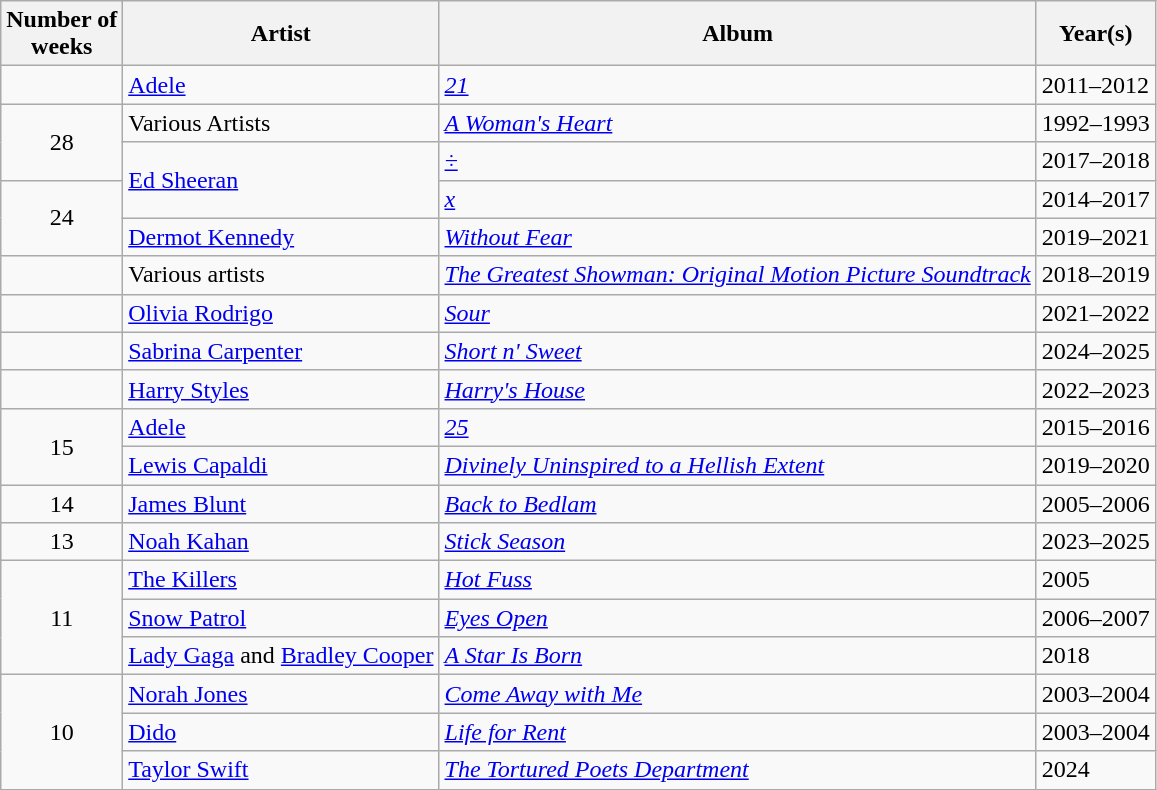<table class="wikitable">
<tr>
<th>Number of <br> weeks</th>
<th>Artist</th>
<th>Album</th>
<th>Year(s)</th>
</tr>
<tr>
<td></td>
<td><a href='#'>Adele</a></td>
<td><em><a href='#'>21</a></em></td>
<td>2011–2012</td>
</tr>
<tr>
<td rowspan="2" style="text-align:center;">28</td>
<td>Various Artists</td>
<td><em><a href='#'>A Woman's Heart</a></em></td>
<td>1992–1993</td>
</tr>
<tr>
<td rowspan="2"><a href='#'>Ed Sheeran</a></td>
<td><em><a href='#'>÷</a></em></td>
<td>2017–2018</td>
</tr>
<tr>
<td rowspan="2" style="text-align:center;">24</td>
<td><em><a href='#'>x</a></em></td>
<td>2014–2017</td>
</tr>
<tr>
<td><a href='#'>Dermot Kennedy</a></td>
<td><em><a href='#'>Without Fear</a></em></td>
<td>2019–2021</td>
</tr>
<tr>
<td></td>
<td>Various artists</td>
<td><em><a href='#'>The Greatest Showman: Original Motion Picture Soundtrack</a></em></td>
<td>2018–2019</td>
</tr>
<tr>
<td></td>
<td><a href='#'>Olivia Rodrigo</a></td>
<td><em><a href='#'>Sour</a></em></td>
<td>2021–2022</td>
</tr>
<tr>
<td></td>
<td><a href='#'>Sabrina Carpenter</a></td>
<td><em><a href='#'>Short n' Sweet</a></em></td>
<td>2024–2025</td>
</tr>
<tr>
<td></td>
<td><a href='#'>Harry Styles</a></td>
<td><em><a href='#'>Harry's House</a></em></td>
<td>2022–2023</td>
</tr>
<tr>
<td rowspan="2" style="text-align:center;">15</td>
<td><a href='#'>Adele</a></td>
<td><em><a href='#'>25</a></em></td>
<td>2015–2016</td>
</tr>
<tr>
<td><a href='#'>Lewis Capaldi</a></td>
<td><em><a href='#'>Divinely Uninspired to a Hellish Extent</a></em></td>
<td>2019–2020</td>
</tr>
<tr>
<td style="text-align:center;">14</td>
<td><a href='#'>James Blunt</a></td>
<td><em><a href='#'>Back to Bedlam</a></em></td>
<td>2005–2006</td>
</tr>
<tr>
<td style="text-align:center;">13</td>
<td><a href='#'>Noah Kahan</a></td>
<td><em><a href='#'>Stick Season</a></em></td>
<td>2023–2025</td>
</tr>
<tr>
<td rowspan="3" style="text-align:center;">11</td>
<td><a href='#'>The Killers</a></td>
<td><em><a href='#'>Hot Fuss</a></em></td>
<td>2005</td>
</tr>
<tr>
<td><a href='#'>Snow Patrol</a></td>
<td><em><a href='#'>Eyes Open</a></em></td>
<td>2006–2007</td>
</tr>
<tr>
<td><a href='#'>Lady Gaga</a> and <a href='#'>Bradley Cooper</a></td>
<td><em><a href='#'>A Star Is Born</a></em></td>
<td>2018</td>
</tr>
<tr>
<td rowspan="3" style="text-align:center;">10</td>
<td><a href='#'>Norah Jones</a></td>
<td><em><a href='#'>Come Away with Me</a></em></td>
<td>2003–2004</td>
</tr>
<tr>
<td><a href='#'>Dido</a></td>
<td><em><a href='#'>Life for Rent</a></em></td>
<td>2003–2004</td>
</tr>
<tr>
<td><a href='#'>Taylor Swift</a></td>
<td><em><a href='#'>The Tortured Poets Department</a></em></td>
<td>2024</td>
</tr>
</table>
